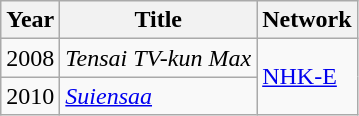<table class="wikitable">
<tr>
<th>Year</th>
<th>Title</th>
<th>Network</th>
</tr>
<tr>
<td>2008</td>
<td><em>Tensai TV-kun Max</em></td>
<td rowspan="2"><a href='#'>NHK-E</a></td>
</tr>
<tr>
<td>2010</td>
<td><em><a href='#'>Suiensaa</a></em></td>
</tr>
</table>
